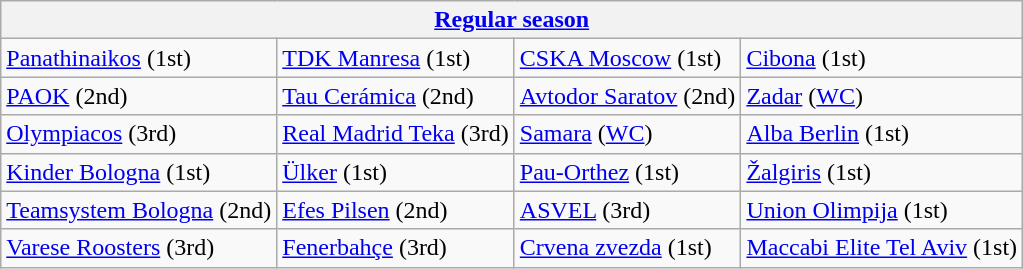<table class="wikitable" style="white-space: nowrap;">
<tr>
<th colspan=4><a href='#'>Regular season</a></th>
</tr>
<tr>
<td> <a href='#'>Panathinaikos</a> (1st)</td>
<td> <a href='#'>TDK Manresa</a> (1st)</td>
<td> <a href='#'>CSKA Moscow</a> (1st)</td>
<td> <a href='#'>Cibona</a> (1st)</td>
</tr>
<tr>
<td> <a href='#'>PAOK</a> (2nd)</td>
<td> <a href='#'>Tau Cerámica</a> (2nd)</td>
<td> <a href='#'>Avtodor Saratov</a> (2nd)</td>
<td> <a href='#'>Zadar</a> (<a href='#'>WC</a>)</td>
</tr>
<tr>
<td> <a href='#'>Olympiacos</a> (3rd)</td>
<td> <a href='#'>Real Madrid Teka</a> (3rd)</td>
<td> <a href='#'>Samara</a> (<a href='#'>WC</a>)</td>
<td> <a href='#'>Alba Berlin</a> (1st)</td>
</tr>
<tr>
<td> <a href='#'>Kinder Bologna</a> (1st)</td>
<td> <a href='#'>Ülker</a> (1st)</td>
<td> <a href='#'>Pau-Orthez</a> (1st)</td>
<td> <a href='#'>Žalgiris</a> (1st)</td>
</tr>
<tr>
<td> <a href='#'>Teamsystem Bologna</a> (2nd)</td>
<td> <a href='#'>Efes Pilsen</a> (2nd)</td>
<td> <a href='#'>ASVEL</a> (3rd)</td>
<td> <a href='#'>Union Olimpija</a> (1st)</td>
</tr>
<tr>
<td> <a href='#'>Varese Roosters</a> (3rd)</td>
<td> <a href='#'>Fenerbahçe</a> (3rd)</td>
<td> <a href='#'>Crvena zvezda</a> (1st)</td>
<td> <a href='#'>Maccabi Elite Tel Aviv</a> (1st)</td>
</tr>
</table>
